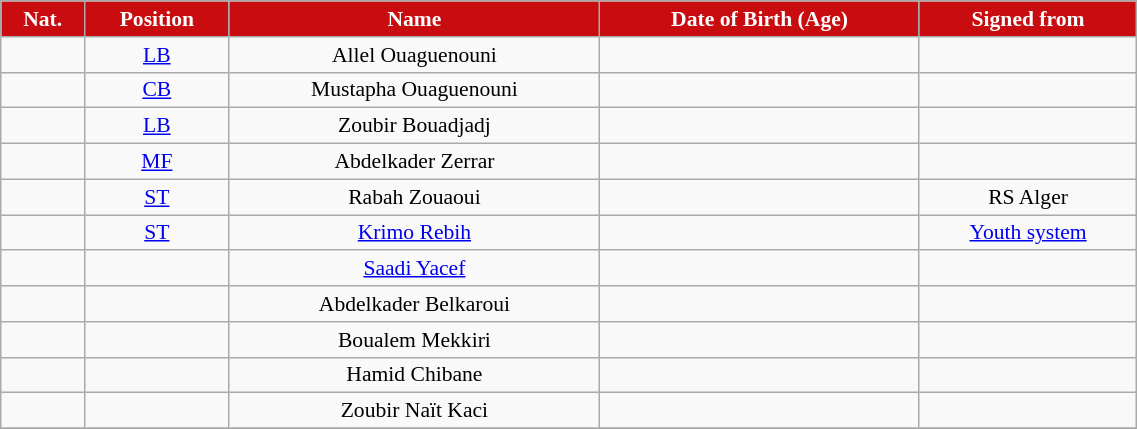<table class="wikitable" style="text-align:center; font-size:90%; width:60%">
<tr>
<th style="background:#c90c0f; color:white; text-align:center;">Nat.</th>
<th style="background:#c90c0f; color:white; text-align:center;">Position</th>
<th style="background:#c90c0f; color:white; text-align:center;">Name</th>
<th style="background:#c90c0f; color:white; text-align:center;">Date of Birth (Age)</th>
<th style="background:#c90c0f; color:white; text-align:center;">Signed from</th>
</tr>
<tr>
<td></td>
<td><a href='#'>LB</a></td>
<td>Allel Ouaguenouni</td>
<td></td>
<td></td>
</tr>
<tr>
<td></td>
<td><a href='#'>CB</a></td>
<td>Mustapha Ouaguenouni</td>
<td></td>
<td></td>
</tr>
<tr>
<td></td>
<td><a href='#'>LB</a></td>
<td>Zoubir Bouadjadj</td>
<td></td>
<td></td>
</tr>
<tr>
<td></td>
<td><a href='#'>MF</a></td>
<td>Abdelkader Zerrar</td>
<td></td>
<td></td>
</tr>
<tr>
<td></td>
<td><a href='#'>ST</a></td>
<td>Rabah Zouaoui</td>
<td></td>
<td> RS Alger</td>
</tr>
<tr>
<td></td>
<td><a href='#'>ST</a></td>
<td><a href='#'>Krimo Rebih</a></td>
<td></td>
<td> <a href='#'>Youth system</a></td>
</tr>
<tr>
<td></td>
<td></td>
<td><a href='#'>Saadi Yacef</a></td>
<td></td>
<td></td>
</tr>
<tr>
<td></td>
<td></td>
<td>Abdelkader Belkaroui</td>
<td></td>
<td></td>
</tr>
<tr>
<td></td>
<td></td>
<td>Boualem Mekkiri</td>
<td></td>
<td></td>
</tr>
<tr>
<td></td>
<td></td>
<td>Hamid Chibane</td>
<td></td>
<td></td>
</tr>
<tr>
<td></td>
<td></td>
<td>Zoubir Naït Kaci</td>
<td></td>
<td></td>
</tr>
<tr>
</tr>
</table>
